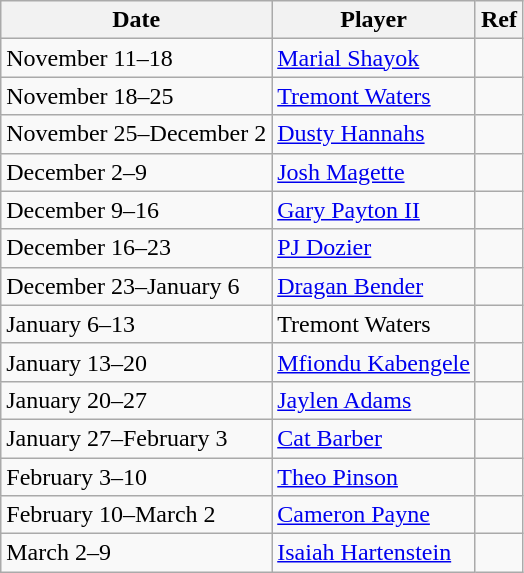<table class="wikitable">
<tr>
<th>Date</th>
<th>Player</th>
<th>Ref</th>
</tr>
<tr>
<td>November 11–18</td>
<td><a href='#'>Marial Shayok</a></td>
<td></td>
</tr>
<tr>
<td>November 18–25</td>
<td><a href='#'>Tremont Waters</a></td>
<td></td>
</tr>
<tr>
<td>November 25–December 2</td>
<td><a href='#'>Dusty Hannahs</a></td>
<td></td>
</tr>
<tr>
<td>December 2–9</td>
<td><a href='#'>Josh Magette</a></td>
<td></td>
</tr>
<tr>
<td>December 9–16</td>
<td><a href='#'>Gary Payton II</a></td>
<td></td>
</tr>
<tr>
<td>December 16–23</td>
<td><a href='#'>PJ Dozier</a></td>
<td></td>
</tr>
<tr>
<td>December 23–January 6</td>
<td><a href='#'>Dragan Bender</a></td>
<td></td>
</tr>
<tr>
<td>January 6–13</td>
<td>Tremont Waters</td>
<td></td>
</tr>
<tr>
<td>January 13–20</td>
<td><a href='#'>Mfiondu Kabengele</a></td>
<td></td>
</tr>
<tr>
<td>January 20–27</td>
<td><a href='#'>Jaylen Adams</a></td>
<td></td>
</tr>
<tr>
<td>January 27–February 3</td>
<td><a href='#'>Cat Barber</a></td>
<td></td>
</tr>
<tr>
<td>February 3–10</td>
<td><a href='#'>Theo Pinson</a></td>
<td></td>
</tr>
<tr>
<td>February 10–March 2</td>
<td><a href='#'>Cameron Payne</a></td>
<td></td>
</tr>
<tr>
<td>March 2–9</td>
<td><a href='#'>Isaiah Hartenstein</a></td>
<td></td>
</tr>
</table>
